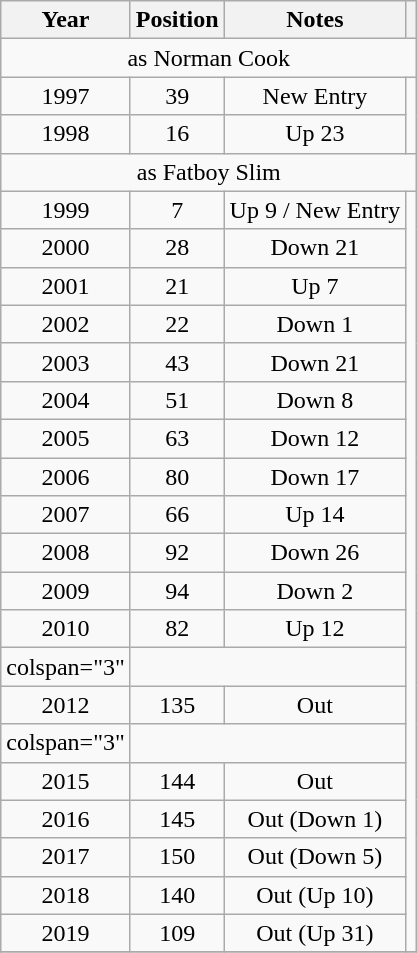<table class="wikitable plainrowheaders" style="text-align:center;">
<tr>
<th>Year</th>
<th>Position</th>
<th>Notes</th>
<th></th>
</tr>
<tr>
<td colspan="4">as Norman Cook</td>
</tr>
<tr>
<td>1997</td>
<td>39</td>
<td>New Entry</td>
<td rowspan="2"></td>
</tr>
<tr>
<td>1998</td>
<td>16</td>
<td>Up 23</td>
</tr>
<tr>
<td colspan="4">as Fatboy Slim</td>
</tr>
<tr>
<td>1999</td>
<td>7</td>
<td>Up 9 / New Entry</td>
<td rowspan="20"></td>
</tr>
<tr>
<td>2000</td>
<td>28</td>
<td>Down 21</td>
</tr>
<tr>
<td>2001</td>
<td>21</td>
<td>Up 7</td>
</tr>
<tr>
<td>2002</td>
<td>22</td>
<td>Down 1</td>
</tr>
<tr>
<td>2003</td>
<td>43</td>
<td>Down 21</td>
</tr>
<tr>
<td>2004</td>
<td>51</td>
<td>Down 8</td>
</tr>
<tr>
<td>2005</td>
<td>63</td>
<td>Down 12</td>
</tr>
<tr>
<td>2006</td>
<td>80</td>
<td>Down 17</td>
</tr>
<tr>
<td>2007</td>
<td>66</td>
<td>Up 14</td>
</tr>
<tr>
<td>2008</td>
<td>92</td>
<td>Down 26</td>
</tr>
<tr>
<td>2009</td>
<td>94</td>
<td>Down 2</td>
</tr>
<tr>
<td>2010</td>
<td>82</td>
<td>Up 12</td>
</tr>
<tr>
<td>colspan="3" </td>
</tr>
<tr>
<td>2012</td>
<td>135</td>
<td>Out</td>
</tr>
<tr>
<td>colspan="3" </td>
</tr>
<tr>
<td>2015</td>
<td>144</td>
<td>Out</td>
</tr>
<tr>
<td>2016</td>
<td>145</td>
<td>Out (Down 1)</td>
</tr>
<tr>
<td>2017</td>
<td>150</td>
<td>Out (Down 5)</td>
</tr>
<tr>
<td>2018</td>
<td>140</td>
<td>Out (Up 10)</td>
</tr>
<tr>
<td>2019</td>
<td>109</td>
<td>Out (Up 31)</td>
</tr>
<tr>
</tr>
</table>
